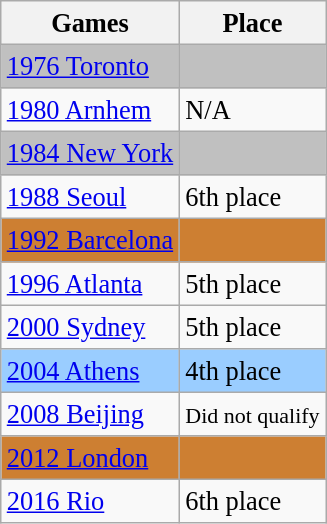<table class="wikitable sortable" style="font-size:110%">
<tr>
<th>Games</th>
<th>Place</th>
</tr>
<tr bgcolor="silver">
<td><a href='#'>1976 Toronto</a></td>
<td></td>
</tr>
<tr>
<td><a href='#'>1980 Arnhem</a></td>
<td>N/A</td>
</tr>
<tr bgcolor="silver">
<td><a href='#'>1984 New York</a></td>
<td></td>
</tr>
<tr>
<td><a href='#'>1988 Seoul</a></td>
<td>6th place</td>
</tr>
<tr valign="top" bgcolor="#cd7f32">
<td><a href='#'>1992 Barcelona</a></td>
<td></td>
</tr>
<tr>
<td><a href='#'>1996 Atlanta</a></td>
<td>5th place</td>
</tr>
<tr>
<td><a href='#'>2000 Sydney</a></td>
<td>5th place</td>
</tr>
<tr bgcolor="9acdff">
<td><a href='#'>2004 Athens</a></td>
<td>4th place</td>
</tr>
<tr>
<td><a href='#'>2008 Beijing</a></td>
<td><small>Did not qualify</small></td>
</tr>
<tr bgcolor="#cd7f32">
<td><a href='#'>2012 London</a></td>
<td></td>
</tr>
<tr>
<td><a href='#'>2016 Rio</a></td>
<td>6th place</td>
</tr>
</table>
